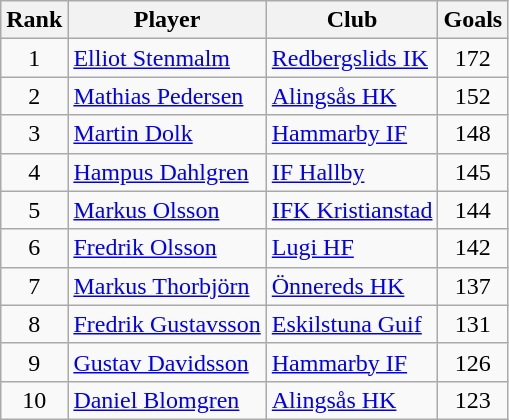<table class="wikitable sortable" style="text-align: center;">
<tr>
<th>Rank</th>
<th>Player</th>
<th>Club</th>
<th>Goals</th>
</tr>
<tr>
<td>1</td>
<td style="text-align: left;"> <a href='#'>Elliot Stenmalm</a></td>
<td style="text-align: left;"><a href='#'>Redbergslids IK</a></td>
<td>172</td>
</tr>
<tr>
<td>2</td>
<td style="text-align: left;"> <a href='#'>Mathias Pedersen</a></td>
<td style="text-align: left;"><a href='#'>Alingsås HK</a></td>
<td>152</td>
</tr>
<tr>
<td>3</td>
<td style="text-align: left;"> <a href='#'>Martin Dolk</a></td>
<td style="text-align: left;"><a href='#'>Hammarby IF</a></td>
<td>148</td>
</tr>
<tr>
<td>4</td>
<td style="text-align: left;"> <a href='#'>Hampus Dahlgren</a></td>
<td style="text-align: left;"><a href='#'>IF Hallby</a></td>
<td>145</td>
</tr>
<tr>
<td>5</td>
<td style="text-align: left;"> <a href='#'>Markus Olsson</a></td>
<td style="text-align: left;"><a href='#'>IFK Kristianstad</a></td>
<td>144</td>
</tr>
<tr>
<td>6</td>
<td style="text-align: left;"> <a href='#'>Fredrik Olsson</a></td>
<td style="text-align: left;"><a href='#'>Lugi HF</a></td>
<td>142</td>
</tr>
<tr>
<td>7</td>
<td style="text-align: left;"> <a href='#'>Markus Thorbjörn</a></td>
<td style="text-align: left;"><a href='#'>Önnereds HK</a></td>
<td>137</td>
</tr>
<tr>
<td>8</td>
<td style="text-align: left;"> <a href='#'>Fredrik Gustavsson</a></td>
<td style="text-align: left;"><a href='#'>Eskilstuna Guif</a></td>
<td>131</td>
</tr>
<tr>
<td>9</td>
<td style="text-align: left;"> <a href='#'>Gustav Davidsson</a></td>
<td style="text-align: left;"><a href='#'>Hammarby IF</a></td>
<td>126</td>
</tr>
<tr>
<td>10</td>
<td style="text-align: left;"> <a href='#'>Daniel Blomgren</a></td>
<td style="text-align: left;"><a href='#'>Alingsås HK</a></td>
<td>123</td>
</tr>
</table>
